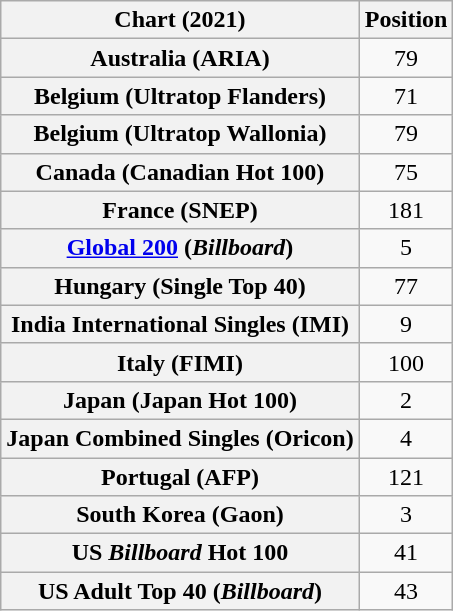<table class="wikitable sortable plainrowheaders" style="text-align:center;">
<tr>
<th scope="col">Chart (2021)</th>
<th scope="col">Position</th>
</tr>
<tr>
<th scope="row">Australia (ARIA)</th>
<td>79</td>
</tr>
<tr>
<th scope="row">Belgium (Ultratop Flanders)</th>
<td>71</td>
</tr>
<tr>
<th scope="row">Belgium (Ultratop Wallonia)</th>
<td>79</td>
</tr>
<tr>
<th scope="row">Canada (Canadian Hot 100)</th>
<td>75</td>
</tr>
<tr>
<th scope="row">France (SNEP)</th>
<td>181</td>
</tr>
<tr>
<th scope="row"><a href='#'>Global 200</a> (<em>Billboard</em>)</th>
<td>5</td>
</tr>
<tr>
<th scope="row">Hungary (Single Top 40)</th>
<td>77</td>
</tr>
<tr>
<th scope="row">India International Singles (IMI)</th>
<td>9</td>
</tr>
<tr>
<th scope="row">Italy (FIMI)</th>
<td>100</td>
</tr>
<tr>
<th scope="row">Japan (Japan Hot 100)</th>
<td>2</td>
</tr>
<tr>
<th scope="row">Japan Combined Singles (Oricon)</th>
<td>4</td>
</tr>
<tr>
<th scope="row">Portugal (AFP)</th>
<td>121</td>
</tr>
<tr>
<th scope="row">South Korea (Gaon)</th>
<td>3</td>
</tr>
<tr>
<th scope="row">US <em>Billboard</em> Hot 100</th>
<td>41</td>
</tr>
<tr>
<th scope="row">US Adult Top 40 (<em>Billboard</em>)</th>
<td>43</td>
</tr>
</table>
